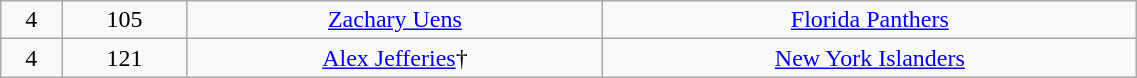<table class="wikitable" width="60%">
<tr align="center" bgcolor="">
<td>4</td>
<td>105</td>
<td><a href='#'>Zachary Uens</a></td>
<td><a href='#'>Florida Panthers</a></td>
</tr>
<tr align="center" bgcolor="">
<td>4</td>
<td>121</td>
<td><a href='#'>Alex Jefferies</a>†</td>
<td><a href='#'>New York Islanders</a></td>
</tr>
</table>
